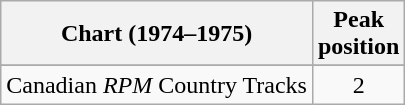<table class="wikitable sortable">
<tr>
<th align="left">Chart (1974–1975)</th>
<th align="center">Peak<br>position</th>
</tr>
<tr>
</tr>
<tr>
<td align="left">Canadian <em>RPM</em> Country Tracks</td>
<td align="center">2</td>
</tr>
</table>
